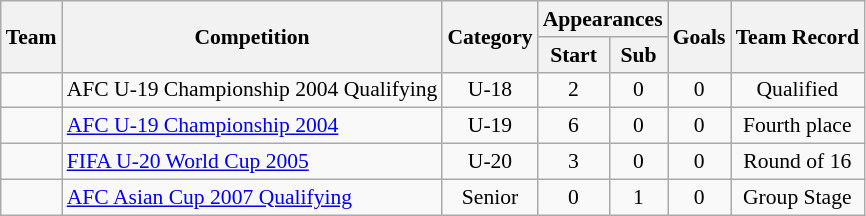<table class="wikitable" style="font-size:90%; text-align: center;">
<tr>
<th rowspan="2">Team</th>
<th rowspan="2">Competition</th>
<th rowspan="2">Category</th>
<th colspan="2">Appearances</th>
<th rowspan="2">Goals</th>
<th rowspan="2">Team Record</th>
</tr>
<tr>
<th>Start</th>
<th>Sub</th>
</tr>
<tr>
<td align="left"></td>
<td align="left">AFC U-19 Championship 2004 Qualifying</td>
<td>U-18</td>
<td>2</td>
<td>0</td>
<td>0</td>
<td>Qualified</td>
</tr>
<tr>
<td align="left"></td>
<td align="left"><a href='#'>AFC U-19 Championship 2004</a></td>
<td>U-19</td>
<td>6</td>
<td>0</td>
<td>0</td>
<td>Fourth place</td>
</tr>
<tr>
<td align="left"></td>
<td align="left"><a href='#'>FIFA U-20 World Cup 2005</a></td>
<td>U-20</td>
<td>3</td>
<td>0</td>
<td>0</td>
<td>Round of 16</td>
</tr>
<tr>
<td align="left"></td>
<td align="left"><a href='#'>AFC Asian Cup 2007 Qualifying</a></td>
<td>Senior</td>
<td>0</td>
<td>1</td>
<td>0</td>
<td>Group Stage</td>
</tr>
</table>
